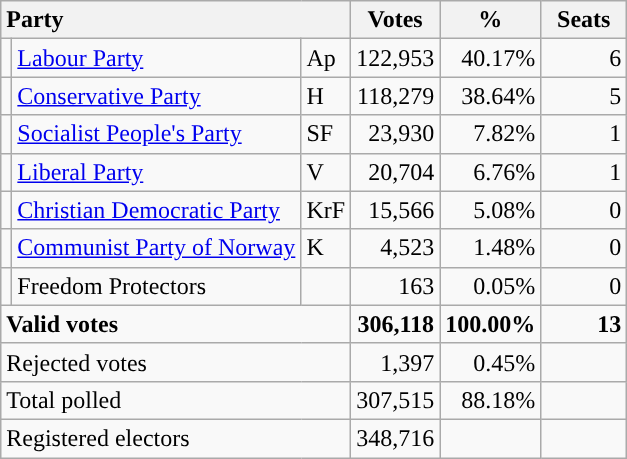<table class="wikitable" border="1" style="text-align:right;">
<tr>
<th style="text-align:left;" colspan=3>Party</th>
<th align=center width="50">Votes</th>
<th align=center width="50">%</th>
<th align=center width="50">Seats</th>
</tr>
<tr>
<td style="color:inherit;background:"></td>
<td align=left><a href='#'>Labour Party</a></td>
<td align=left>Ap</td>
<td>122,953</td>
<td>40.17%</td>
<td>6</td>
</tr>
<tr>
<td style="color:inherit;background:"></td>
<td align=left><a href='#'>Conservative Party</a></td>
<td align=left>H</td>
<td>118,279</td>
<td>38.64%</td>
<td>5</td>
</tr>
<tr>
<td style="color:inherit;background:"></td>
<td align=left><a href='#'>Socialist People's Party</a></td>
<td align=left>SF</td>
<td>23,930</td>
<td>7.82%</td>
<td>1</td>
</tr>
<tr>
<td style="color:inherit;background:"></td>
<td align=left><a href='#'>Liberal Party</a></td>
<td align=left>V</td>
<td>20,704</td>
<td>6.76%</td>
<td>1</td>
</tr>
<tr>
<td style="color:inherit;background:"></td>
<td align=left><a href='#'>Christian Democratic Party</a></td>
<td align=left>KrF</td>
<td>15,566</td>
<td>5.08%</td>
<td>0</td>
</tr>
<tr>
<td style="color:inherit;background:"></td>
<td align=left><a href='#'>Communist Party of Norway</a></td>
<td align=left>K</td>
<td>4,523</td>
<td>1.48%</td>
<td>0</td>
</tr>
<tr>
<td></td>
<td align=left>Freedom Protectors</td>
<td align=left></td>
<td>163</td>
<td>0.05%</td>
<td>0</td>
</tr>
<tr style="font-weight:bold">
<td align=left colspan=3>Valid votes</td>
<td>306,118</td>
<td>100.00%</td>
<td>13</td>
</tr>
<tr>
<td align=left colspan=3>Rejected votes</td>
<td>1,397</td>
<td>0.45%</td>
<td></td>
</tr>
<tr>
<td align=left colspan=3>Total polled</td>
<td>307,515</td>
<td>88.18%</td>
<td></td>
</tr>
<tr>
<td align=left colspan=3>Registered electors</td>
<td>348,716</td>
<td></td>
<td></td>
</tr>
</table>
